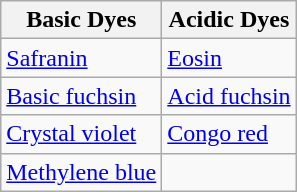<table class="wikitable">
<tr>
<th>Basic Dyes</th>
<th>Acidic Dyes</th>
</tr>
<tr>
<td><a href='#'>Safranin</a></td>
<td><a href='#'>Eosin</a></td>
</tr>
<tr>
<td><a href='#'>Basic fuchsin</a></td>
<td><a href='#'>Acid fuchsin</a></td>
</tr>
<tr>
<td><a href='#'>Crystal violet</a></td>
<td><a href='#'>Congo red</a></td>
</tr>
<tr>
<td><a href='#'>Methylene blue</a></td>
<td></td>
</tr>
</table>
